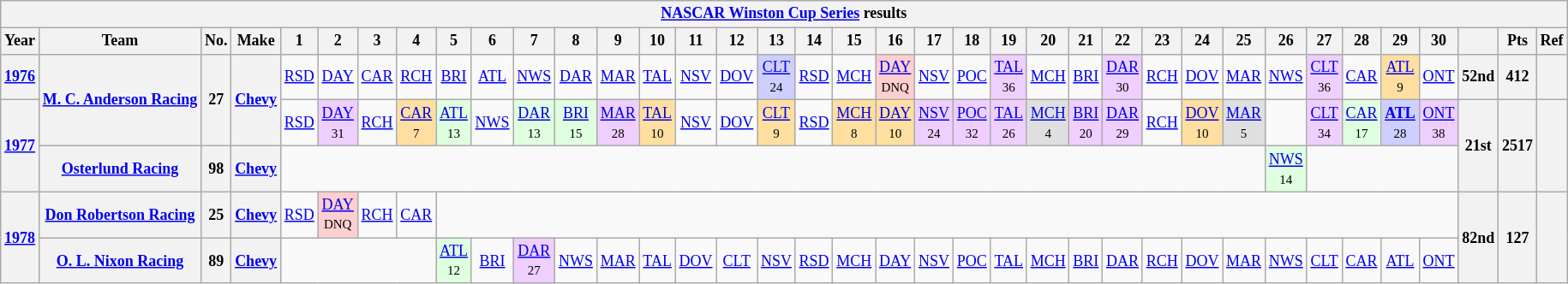<table class="wikitable" style="text-align:center; font-size:75%">
<tr>
<th colspan=45><a href='#'>NASCAR Winston Cup Series</a> results</th>
</tr>
<tr>
<th>Year</th>
<th>Team</th>
<th>No.</th>
<th>Make</th>
<th>1</th>
<th>2</th>
<th>3</th>
<th>4</th>
<th>5</th>
<th>6</th>
<th>7</th>
<th>8</th>
<th>9</th>
<th>10</th>
<th>11</th>
<th>12</th>
<th>13</th>
<th>14</th>
<th>15</th>
<th>16</th>
<th>17</th>
<th>18</th>
<th>19</th>
<th>20</th>
<th>21</th>
<th>22</th>
<th>23</th>
<th>24</th>
<th>25</th>
<th>26</th>
<th>27</th>
<th>28</th>
<th>29</th>
<th>30</th>
<th></th>
<th>Pts</th>
<th>Ref</th>
</tr>
<tr>
<th><a href='#'>1976</a></th>
<th rowspan=2><a href='#'>M. C. Anderson Racing</a></th>
<th rowspan=2>27</th>
<th rowspan=2><a href='#'>Chevy</a></th>
<td><a href='#'>RSD</a></td>
<td><a href='#'>DAY</a></td>
<td><a href='#'>CAR</a></td>
<td><a href='#'>RCH</a></td>
<td><a href='#'>BRI</a></td>
<td><a href='#'>ATL</a></td>
<td><a href='#'>NWS</a></td>
<td><a href='#'>DAR</a></td>
<td><a href='#'>MAR</a></td>
<td><a href='#'>TAL</a></td>
<td><a href='#'>NSV</a></td>
<td><a href='#'>DOV</a></td>
<td style="background:#CFCFFF;"><a href='#'>CLT</a><br><small>24</small></td>
<td><a href='#'>RSD</a></td>
<td><a href='#'>MCH</a></td>
<td style="background:#FFCFCF;"><a href='#'>DAY</a><br><small>DNQ</small></td>
<td><a href='#'>NSV</a></td>
<td><a href='#'>POC</a></td>
<td style="background:#EFCFFF;"><a href='#'>TAL</a><br><small>36</small></td>
<td><a href='#'>MCH</a></td>
<td><a href='#'>BRI</a></td>
<td style="background:#EFCFFF;"><a href='#'>DAR</a><br><small>30</small></td>
<td><a href='#'>RCH</a></td>
<td><a href='#'>DOV</a></td>
<td><a href='#'>MAR</a></td>
<td><a href='#'>NWS</a></td>
<td style="background:#EFCFFF;"><a href='#'>CLT</a><br><small>36</small></td>
<td><a href='#'>CAR</a></td>
<td style="background:#FFDF9F;"><a href='#'>ATL</a><br><small>9</small></td>
<td><a href='#'>ONT</a></td>
<th>52nd</th>
<th>412</th>
<th></th>
</tr>
<tr>
<th rowspan=2><a href='#'>1977</a></th>
<td><a href='#'>RSD</a></td>
<td style="background:#EFCFFF;"><a href='#'>DAY</a><br><small>31</small></td>
<td><a href='#'>RCH</a></td>
<td style="background:#FFDF9F;"><a href='#'>CAR</a><br><small>7</small></td>
<td style="background:#DFFFDF;"><a href='#'>ATL</a><br><small>13</small></td>
<td><a href='#'>NWS</a></td>
<td style="background:#DFFFDF;"><a href='#'>DAR</a><br><small>13</small></td>
<td style="background:#DFFFDF;"><a href='#'>BRI</a><br><small>15</small></td>
<td style="background:#EFCFFF;"><a href='#'>MAR</a><br><small>28</small></td>
<td style="background:#FFDF9F;"><a href='#'>TAL</a><br><small>10</small></td>
<td><a href='#'>NSV</a></td>
<td><a href='#'>DOV</a></td>
<td style="background:#FFDF9F;"><a href='#'>CLT</a><br><small>9</small></td>
<td><a href='#'>RSD</a></td>
<td style="background:#FFDF9F;"><a href='#'>MCH</a><br><small>8</small></td>
<td style="background:#FFDF9F;"><a href='#'>DAY</a><br><small>10</small></td>
<td style="background:#EFCFFF;"><a href='#'>NSV</a><br><small>24</small></td>
<td style="background:#EFCFFF;"><a href='#'>POC</a><br><small>32</small></td>
<td style="background:#EFCFFF;"><a href='#'>TAL</a><br><small>26</small></td>
<td style="background:#DFDFDF;"><a href='#'>MCH</a><br><small>4</small></td>
<td style="background:#EFCFFF;"><a href='#'>BRI</a><br><small>20</small></td>
<td style="background:#EFCFFF;"><a href='#'>DAR</a><br><small>29</small></td>
<td><a href='#'>RCH</a></td>
<td style="background:#FFDF9F;"><a href='#'>DOV</a><br><small>10</small></td>
<td style="background:#DFDFDF;"><a href='#'>MAR</a><br><small>5</small></td>
<td></td>
<td style="background:#EFCFFF;"><a href='#'>CLT</a><br><small>34</small></td>
<td style="background:#DFFFDF;"><a href='#'>CAR</a><br><small>17</small></td>
<td style="background:#CFCFFF;"><strong><a href='#'>ATL</a></strong><br><small>28</small></td>
<td style="background:#EFCFFF;"><a href='#'>ONT</a><br><small>38</small></td>
<th rowspan=2>21st</th>
<th rowspan=2>2517</th>
<th rowspan=2></th>
</tr>
<tr>
<th><a href='#'>Osterlund Racing</a></th>
<th>98</th>
<th><a href='#'>Chevy</a></th>
<td colspan=25></td>
<td style="background:#DFFFDF;"><a href='#'>NWS</a><br><small>14</small></td>
<td colspan=4></td>
</tr>
<tr>
<th rowspan=2><a href='#'>1978</a></th>
<th><a href='#'>Don Robertson Racing</a></th>
<th>25</th>
<th><a href='#'>Chevy</a></th>
<td><a href='#'>RSD</a></td>
<td style="background:#FFCFCF;"><a href='#'>DAY</a><br><small>DNQ</small></td>
<td><a href='#'>RCH</a></td>
<td><a href='#'>CAR</a></td>
<td colspan=26></td>
<th rowspan=2>82nd</th>
<th rowspan=2>127</th>
<th rowspan=2></th>
</tr>
<tr>
<th><a href='#'>O. L. Nixon Racing</a></th>
<th>89</th>
<th><a href='#'>Chevy</a></th>
<td colspan=4></td>
<td style="background:#DFFFDF;"><a href='#'>ATL</a><br><small>12</small></td>
<td><a href='#'>BRI</a></td>
<td style="background:#EFCFFF;"><a href='#'>DAR</a><br><small>27</small></td>
<td><a href='#'>NWS</a></td>
<td><a href='#'>MAR</a></td>
<td><a href='#'>TAL</a></td>
<td><a href='#'>DOV</a></td>
<td><a href='#'>CLT</a></td>
<td><a href='#'>NSV</a></td>
<td><a href='#'>RSD</a></td>
<td><a href='#'>MCH</a></td>
<td><a href='#'>DAY</a></td>
<td><a href='#'>NSV</a></td>
<td><a href='#'>POC</a></td>
<td><a href='#'>TAL</a></td>
<td><a href='#'>MCH</a></td>
<td><a href='#'>BRI</a></td>
<td><a href='#'>DAR</a></td>
<td><a href='#'>RCH</a></td>
<td><a href='#'>DOV</a></td>
<td><a href='#'>MAR</a></td>
<td><a href='#'>NWS</a></td>
<td><a href='#'>CLT</a></td>
<td><a href='#'>CAR</a></td>
<td><a href='#'>ATL</a></td>
<td><a href='#'>ONT</a></td>
</tr>
</table>
